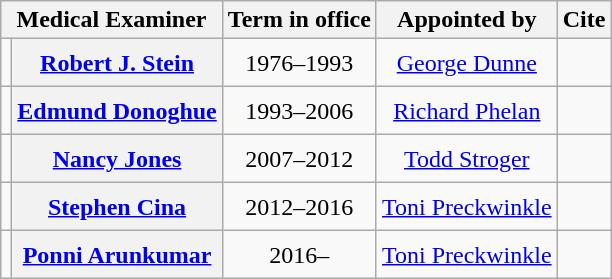<table class="wikitable" style="text-align:center;">
<tr>
<th colspan="2">Medical Examiner</th>
<th scope="col">Term in office</th>
<th scope="col">Appointed by</th>
<th scope="col">Cite</th>
</tr>
<tr style="height:2em;">
<td></td>
<th><a href='#'>Robert J. Stein</a></th>
<td>1976–1993</td>
<td><a href='#'>George Dunne</a></td>
<td></td>
</tr>
<tr style="height:2em;">
<td></td>
<th><a href='#'>Edmund Donoghue</a></th>
<td>1993–2006</td>
<td><a href='#'>Richard Phelan</a></td>
<td></td>
</tr>
<tr style="height:2em;">
<td></td>
<th><a href='#'>Nancy Jones</a></th>
<td>2007–2012</td>
<td><a href='#'>Todd Stroger</a></td>
<td></td>
</tr>
<tr style="height:2em;">
<td></td>
<th><a href='#'>Stephen Cina</a></th>
<td>2012–2016</td>
<td><a href='#'>Toni Preckwinkle</a></td>
<td></td>
</tr>
<tr style="height:2em;">
<td></td>
<th><a href='#'>Ponni Arunkumar</a></th>
<td>2016–</td>
<td><a href='#'>Toni Preckwinkle</a></td>
<td></td>
</tr>
</table>
